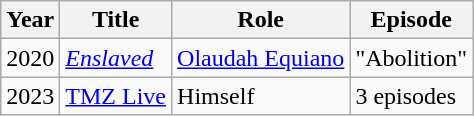<table class="wikitable">
<tr>
<th>Year</th>
<th>Title</th>
<th>Role</th>
<th>Episode</th>
</tr>
<tr>
<td>2020</td>
<td><a href='#'><em>Enslaved</em></a></td>
<td><a href='#'>Olaudah Equiano</a></td>
<td>"Abolition"</td>
</tr>
<tr>
<td>2023</td>
<td><a href='#'>TMZ Live</a></td>
<td>Himself</td>
<td>3 episodes</td>
</tr>
</table>
